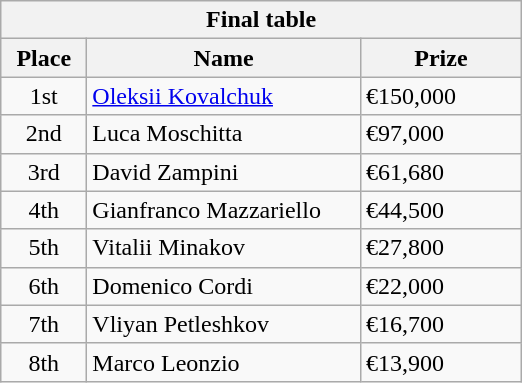<table class="wikitable">
<tr>
<th colspan="3">Final table</th>
</tr>
<tr>
<th style="width:50px;">Place</th>
<th style="width:175px;">Name</th>
<th style="width:100px;">Prize</th>
</tr>
<tr>
<td style="text-align:center;">1st</td>
<td> <a href='#'>Oleksii Kovalchuk</a></td>
<td>€150,000</td>
</tr>
<tr>
<td style="text-align:center;">2nd</td>
<td> Luca Moschitta</td>
<td>€97,000</td>
</tr>
<tr>
<td style="text-align:center;">3rd</td>
<td> David Zampini</td>
<td>€61,680</td>
</tr>
<tr>
<td style="text-align:center;">4th</td>
<td> Gianfranco Mazzariello</td>
<td>€44,500</td>
</tr>
<tr>
<td style="text-align:center;">5th</td>
<td> Vitalii Minakov</td>
<td>€27,800</td>
</tr>
<tr>
<td style="text-align:center;">6th</td>
<td> Domenico Cordi</td>
<td>€22,000</td>
</tr>
<tr>
<td style="text-align:center;">7th</td>
<td> Vliyan Petleshkov</td>
<td>€16,700</td>
</tr>
<tr>
<td style="text-align:center;">8th</td>
<td> Marco Leonzio</td>
<td>€13,900</td>
</tr>
</table>
